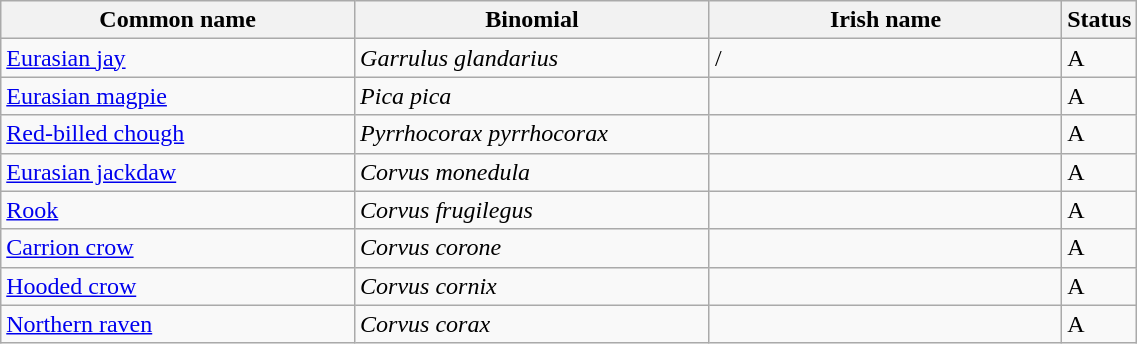<table width=60% class="wikitable">
<tr>
<th width=32%>Common name</th>
<th width=32%>Binomial</th>
<th width=32%>Irish name</th>
<th width=4%>Status</th>
</tr>
<tr>
<td><a href='#'>Eurasian jay</a></td>
<td><em>Garrulus glandarius</em></td>
<td> / </td>
<td>A</td>
</tr>
<tr>
<td><a href='#'>Eurasian magpie</a></td>
<td><em>Pica pica</em></td>
<td></td>
<td>A</td>
</tr>
<tr>
<td><a href='#'>Red-billed chough</a></td>
<td><em>Pyrrhocorax pyrrhocorax</em></td>
<td></td>
<td>A</td>
</tr>
<tr>
<td><a href='#'>Eurasian jackdaw</a></td>
<td><em>Corvus monedula</em></td>
<td></td>
<td>A</td>
</tr>
<tr>
<td><a href='#'>Rook</a></td>
<td><em>Corvus frugilegus</em></td>
<td></td>
<td>A</td>
</tr>
<tr>
<td><a href='#'>Carrion crow</a></td>
<td><em>Corvus corone</em></td>
<td></td>
<td>A</td>
</tr>
<tr>
<td><a href='#'>Hooded crow</a></td>
<td><em>Corvus cornix</em></td>
<td></td>
<td>A</td>
</tr>
<tr>
<td><a href='#'>Northern raven</a></td>
<td><em>Corvus corax</em></td>
<td></td>
<td>A</td>
</tr>
</table>
